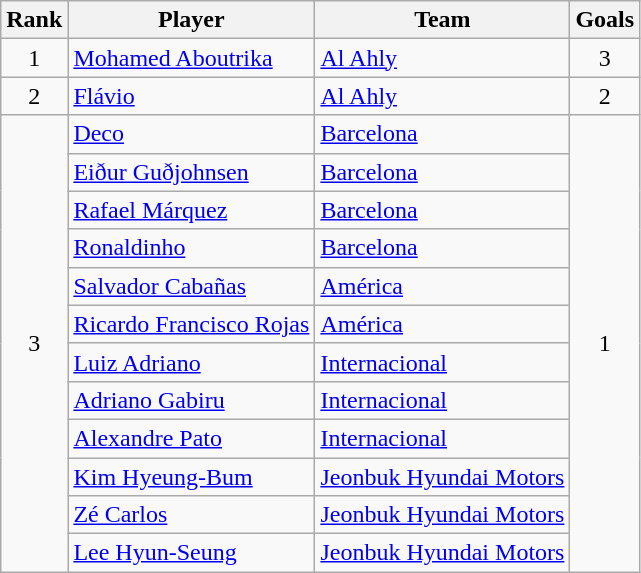<table class="wikitable" style="text-align:center">
<tr>
<th>Rank</th>
<th>Player</th>
<th>Team</th>
<th>Goals</th>
</tr>
<tr>
<td>1</td>
<td style="text-align:left"> <a href='#'>Mohamed Aboutrika</a></td>
<td style="text-align:left"> <a href='#'>Al Ahly</a></td>
<td>3</td>
</tr>
<tr>
<td>2</td>
<td style="text-align:left"> <a href='#'>Flávio</a></td>
<td style="text-align:left"> <a href='#'>Al Ahly</a></td>
<td>2</td>
</tr>
<tr>
<td rowspan=12>3</td>
<td style="text-align:left"> <a href='#'>Deco</a></td>
<td style="text-align:left"> <a href='#'>Barcelona</a></td>
<td rowspan=12>1</td>
</tr>
<tr>
<td style="text-align:left"> <a href='#'>Eiður Guðjohnsen</a></td>
<td style="text-align:left"> <a href='#'>Barcelona</a></td>
</tr>
<tr>
<td style="text-align:left"> <a href='#'>Rafael Márquez</a></td>
<td style="text-align:left"> <a href='#'>Barcelona</a></td>
</tr>
<tr>
<td style="text-align:left"> <a href='#'>Ronaldinho</a></td>
<td style="text-align:left"> <a href='#'>Barcelona</a></td>
</tr>
<tr>
<td style="text-align:left"> <a href='#'>Salvador Cabañas</a></td>
<td style="text-align:left"> <a href='#'>América</a></td>
</tr>
<tr>
<td style="text-align:left"> <a href='#'>Ricardo Francisco Rojas</a></td>
<td style="text-align:left"> <a href='#'>América</a></td>
</tr>
<tr>
<td style="text-align:left"> <a href='#'>Luiz Adriano</a></td>
<td style="text-align:left"> <a href='#'>Internacional</a></td>
</tr>
<tr>
<td style="text-align:left"> <a href='#'>Adriano Gabiru</a></td>
<td style="text-align:left"> <a href='#'>Internacional</a></td>
</tr>
<tr>
<td style="text-align:left"> <a href='#'>Alexandre Pato</a></td>
<td style="text-align:left"> <a href='#'>Internacional</a></td>
</tr>
<tr>
<td style="text-align:left"> <a href='#'>Kim Hyeung-Bum</a></td>
<td style="text-align:left"> <a href='#'>Jeonbuk Hyundai Motors</a></td>
</tr>
<tr>
<td style="text-align:left"> <a href='#'>Zé Carlos</a></td>
<td style="text-align:left"> <a href='#'>Jeonbuk Hyundai Motors</a></td>
</tr>
<tr>
<td style="text-align:left"> <a href='#'>Lee Hyun-Seung</a></td>
<td style="text-align:left"> <a href='#'>Jeonbuk Hyundai Motors</a></td>
</tr>
</table>
